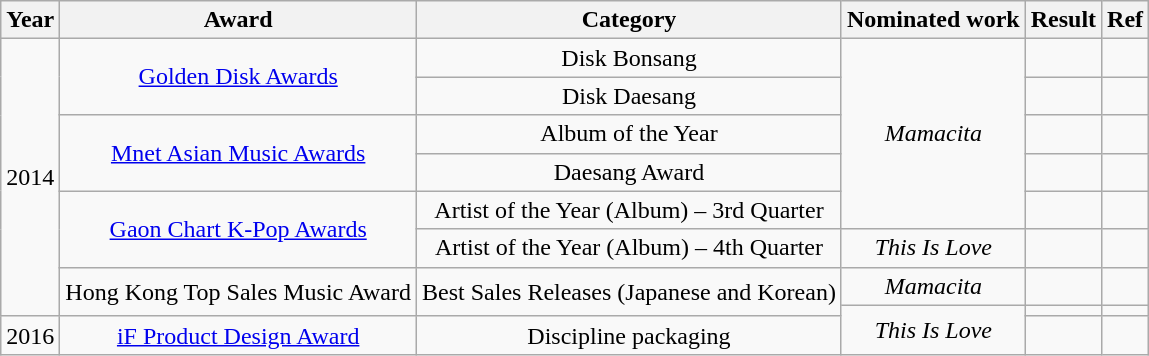<table class="wikitable" style="text-align: center">
<tr>
<th>Year</th>
<th>Award</th>
<th>Category</th>
<th>Nominated work</th>
<th>Result</th>
<th>Ref</th>
</tr>
<tr>
<td rowspan="8">2014</td>
<td rowspan="2"><a href='#'>Golden Disk Awards</a></td>
<td>Disk Bonsang</td>
<td rowspan="5"><em>Mamacita</em></td>
<td></td>
<td></td>
</tr>
<tr>
<td>Disk Daesang</td>
<td></td>
<td></td>
</tr>
<tr>
<td rowspan="2"><a href='#'>Mnet Asian Music Awards</a></td>
<td>Album of the Year</td>
<td></td>
<td></td>
</tr>
<tr>
<td>Daesang Award</td>
<td></td>
<td></td>
</tr>
<tr>
<td rowspan="2"><a href='#'>Gaon Chart K-Pop Awards</a></td>
<td>Artist of the Year (Album) – 3rd Quarter</td>
<td></td>
<td></td>
</tr>
<tr>
<td>Artist of the Year (Album) – 4th Quarter</td>
<td><em>This Is Love</em></td>
<td></td>
<td></td>
</tr>
<tr>
<td rowspan="2">Hong Kong Top Sales Music Award</td>
<td rowspan="2">Best Sales Releases (Japanese and Korean)</td>
<td><em>Mamacita</em></td>
<td></td>
<td></td>
</tr>
<tr>
<td rowspan="2"><em>This Is Love</em></td>
<td></td>
<td></td>
</tr>
<tr>
<td>2016</td>
<td><a href='#'>iF Product Design Award</a></td>
<td>Discipline packaging</td>
<td></td>
<td></td>
</tr>
</table>
